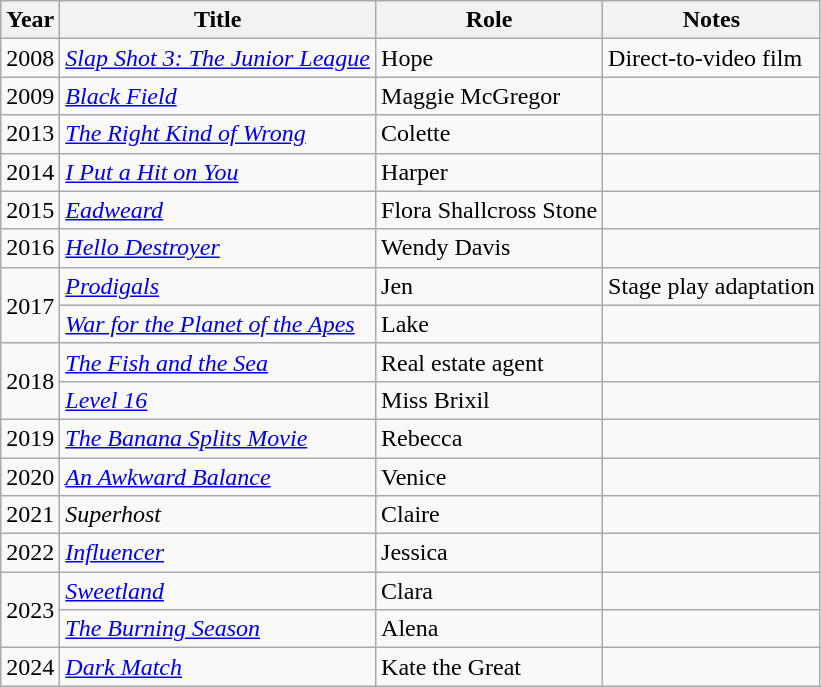<table class="wikitable sortable">
<tr>
<th>Year</th>
<th>Title</th>
<th>Role</th>
<th class="unsortable">Notes</th>
</tr>
<tr>
<td>2008</td>
<td><em><a href='#'>Slap Shot 3: The Junior League</a></em></td>
<td>Hope</td>
<td>Direct-to-video film</td>
</tr>
<tr>
<td>2009</td>
<td><em><a href='#'>Black Field</a></em></td>
<td>Maggie McGregor</td>
<td></td>
</tr>
<tr>
<td>2013</td>
<td data-sort-value="Right Kind of Wrong, The"><em><a href='#'>The Right Kind of Wrong</a></em></td>
<td>Colette</td>
<td></td>
</tr>
<tr>
<td>2014</td>
<td><em><a href='#'>I Put a Hit on You</a></em></td>
<td>Harper</td>
<td></td>
</tr>
<tr>
<td>2015</td>
<td><em><a href='#'>Eadweard</a></em></td>
<td>Flora Shallcross Stone</td>
<td></td>
</tr>
<tr>
<td>2016</td>
<td><em><a href='#'>Hello Destroyer</a></em></td>
<td>Wendy Davis</td>
<td></td>
</tr>
<tr>
<td rowspan="2">2017</td>
<td><em><a href='#'>Prodigals</a></em></td>
<td>Jen</td>
<td>Stage play adaptation</td>
</tr>
<tr>
<td><em><a href='#'>War for the Planet of the Apes</a></em></td>
<td>Lake</td>
<td></td>
</tr>
<tr>
<td rowspan="2">2018</td>
<td data-sort-value="Fish and the Sea, The"><em><a href='#'>The Fish and the Sea</a></em></td>
<td>Real estate agent</td>
<td></td>
</tr>
<tr>
<td><em><a href='#'>Level 16</a></em></td>
<td>Miss Brixil</td>
<td></td>
</tr>
<tr>
<td>2019</td>
<td data-sort-value="Banana Splits Movie, The"><em><a href='#'>The Banana Splits Movie</a></em></td>
<td>Rebecca</td>
<td></td>
</tr>
<tr>
<td>2020</td>
<td><em><a href='#'>An Awkward Balance</a></em></td>
<td>Venice</td>
<td></td>
</tr>
<tr>
<td>2021</td>
<td><em>Superhost</em></td>
<td>Claire</td>
<td></td>
</tr>
<tr>
<td>2022</td>
<td><em><a href='#'>Influencer</a></em></td>
<td>Jessica</td>
<td></td>
</tr>
<tr>
<td rowspan="2">2023</td>
<td><em><a href='#'>Sweetland</a></em></td>
<td>Clara</td>
<td></td>
</tr>
<tr>
<td data-sort-value="Burning Season, The"><em><a href='#'>The Burning Season</a></em></td>
<td>Alena</td>
<td></td>
</tr>
<tr>
<td>2024</td>
<td><em><a href='#'>Dark Match</a></em></td>
<td>Kate the Great</td>
<td></td>
</tr>
</table>
